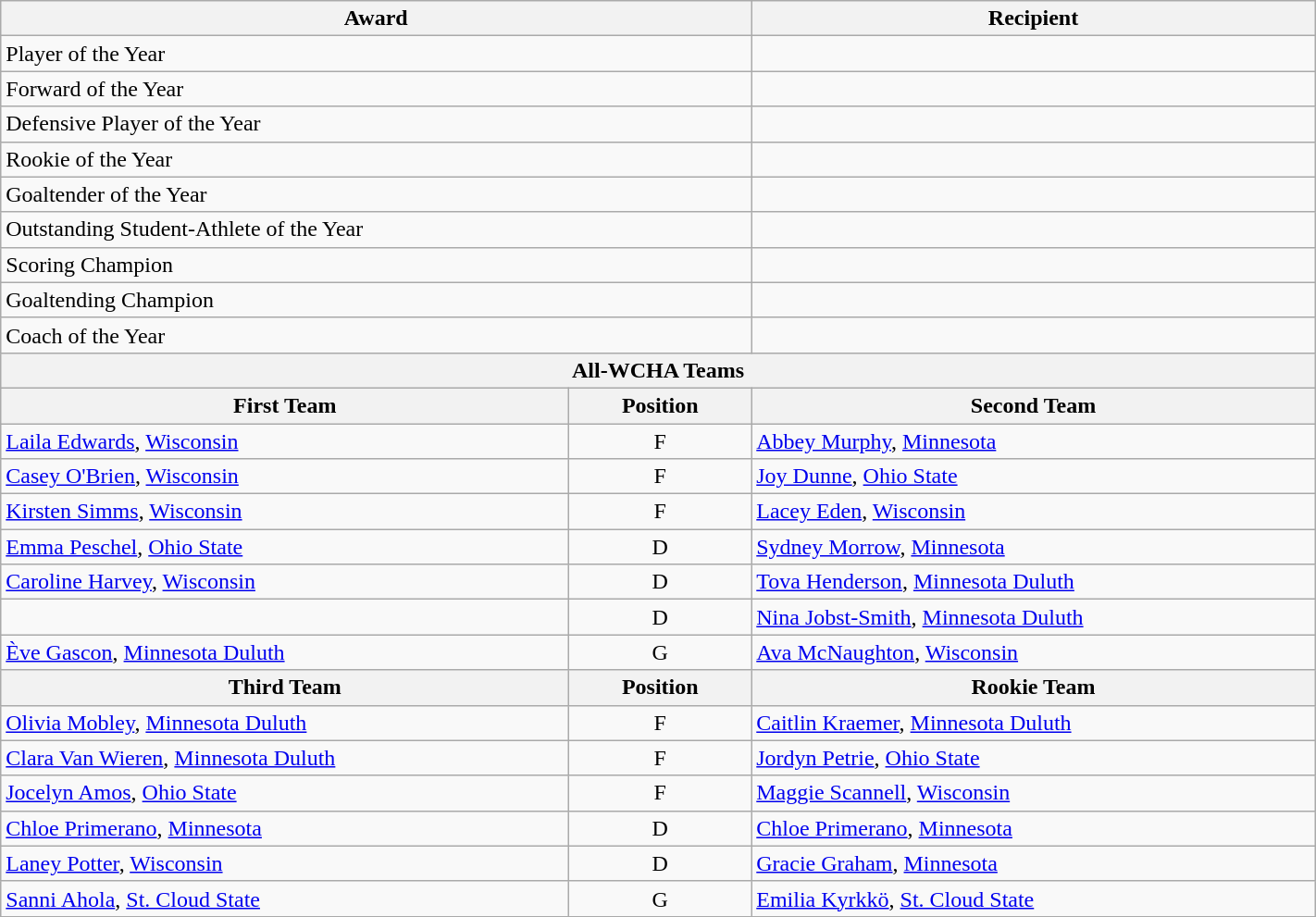<table class="wikitable" width=75%>
<tr>
<th colspan=2>Award</th>
<th>Recipient</th>
</tr>
<tr>
<td colspan=2>Player of the Year</td>
<td></td>
</tr>
<tr>
<td colspan=2>Forward of the Year</td>
<td></td>
</tr>
<tr>
<td colspan=2>Defensive Player of the Year</td>
<td></td>
</tr>
<tr>
<td colspan=2>Rookie of the Year</td>
<td></td>
</tr>
<tr>
<td colspan=2>Goaltender of the Year</td>
<td></td>
</tr>
<tr>
<td colspan=2>Outstanding Student-Athlete of the Year</td>
<td></td>
</tr>
<tr>
<td colspan=2>Scoring Champion</td>
<td></td>
</tr>
<tr>
<td colspan=2>Goaltending Champion</td>
<td></td>
</tr>
<tr>
<td colspan=2>Coach of the Year</td>
<td></td>
</tr>
<tr>
<th colspan=3>All-WCHA Teams</th>
</tr>
<tr>
<th>First Team</th>
<th>  Position  </th>
<th>Second Team</th>
</tr>
<tr>
<td><a href='#'>Laila Edwards</a>, <a href='#'>Wisconsin</a></td>
<td align=center>F</td>
<td><a href='#'>Abbey Murphy</a>, <a href='#'>Minnesota</a></td>
</tr>
<tr>
<td><a href='#'>Casey O'Brien</a>, <a href='#'>Wisconsin</a></td>
<td align=center>F</td>
<td><a href='#'>Joy Dunne</a>, <a href='#'>Ohio State</a></td>
</tr>
<tr>
<td><a href='#'>Kirsten Simms</a>, <a href='#'>Wisconsin</a></td>
<td align=center>F</td>
<td><a href='#'>Lacey Eden</a>, <a href='#'>Wisconsin</a></td>
</tr>
<tr>
<td><a href='#'>Emma Peschel</a>, <a href='#'>Ohio State</a></td>
<td align=center>D</td>
<td><a href='#'>Sydney Morrow</a>, <a href='#'>Minnesota</a></td>
</tr>
<tr>
<td><a href='#'>Caroline Harvey</a>, <a href='#'>Wisconsin</a></td>
<td align=center>D</td>
<td><a href='#'>Tova Henderson</a>, <a href='#'>Minnesota Duluth</a></td>
</tr>
<tr>
<td></td>
<td align=center>D</td>
<td><a href='#'>Nina Jobst-Smith</a>, <a href='#'>Minnesota Duluth</a></td>
</tr>
<tr>
<td><a href='#'>Ève Gascon</a>, <a href='#'>Minnesota Duluth</a></td>
<td align=center>G</td>
<td><a href='#'>Ava McNaughton</a>, <a href='#'>Wisconsin</a></td>
</tr>
<tr>
<th>Third Team</th>
<th>  Position  </th>
<th>Rookie Team</th>
</tr>
<tr>
<td><a href='#'>Olivia Mobley</a>, <a href='#'>Minnesota Duluth</a></td>
<td align=center>F</td>
<td><a href='#'>Caitlin Kraemer</a>, <a href='#'>Minnesota Duluth</a></td>
</tr>
<tr>
<td><a href='#'>Clara Van Wieren</a>, <a href='#'>Minnesota Duluth</a></td>
<td align=center>F</td>
<td><a href='#'>Jordyn Petrie</a>, <a href='#'>Ohio State</a></td>
</tr>
<tr>
<td><a href='#'>Jocelyn Amos</a>, <a href='#'>Ohio State</a></td>
<td align=center>F</td>
<td><a href='#'>Maggie Scannell</a>, <a href='#'>Wisconsin</a></td>
</tr>
<tr>
<td><a href='#'>Chloe Primerano</a>, <a href='#'>Minnesota</a></td>
<td align=center>D</td>
<td><a href='#'>Chloe Primerano</a>, <a href='#'>Minnesota</a></td>
</tr>
<tr>
<td><a href='#'>Laney Potter</a>, <a href='#'>Wisconsin</a></td>
<td align=center>D</td>
<td><a href='#'>Gracie Graham</a>, <a href='#'>Minnesota</a></td>
</tr>
<tr>
<td><a href='#'>Sanni Ahola</a>, <a href='#'>St. Cloud State</a></td>
<td align=center>G</td>
<td><a href='#'>Emilia Kyrkkö</a>, <a href='#'>St. Cloud State</a></td>
</tr>
</table>
